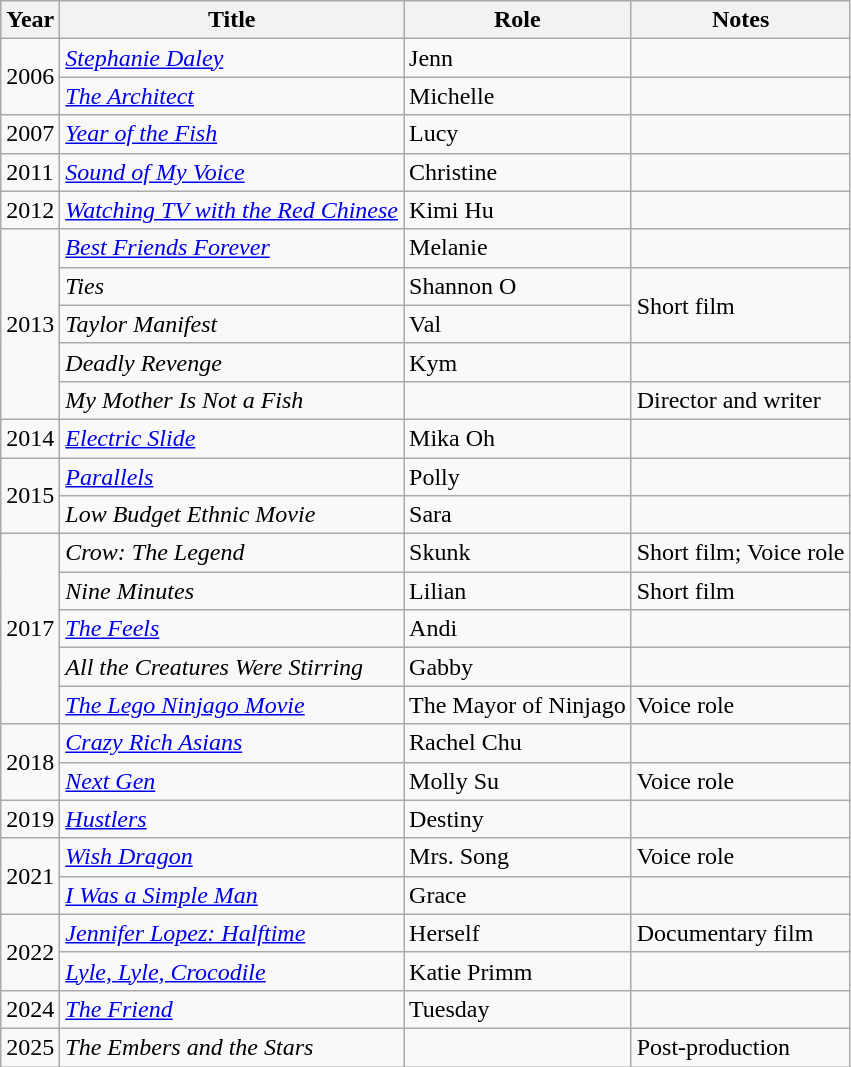<table class="wikitable sortable">
<tr>
<th>Year</th>
<th>Title</th>
<th>Role</th>
<th class="unsortable">Notes</th>
</tr>
<tr>
<td rowspan="2">2006</td>
<td><em><a href='#'>Stephanie Daley</a></em></td>
<td>Jenn</td>
<td></td>
</tr>
<tr>
<td><em><a href='#'>The Architect</a></em></td>
<td>Michelle</td>
<td></td>
</tr>
<tr>
<td>2007</td>
<td><em><a href='#'>Year of the Fish</a></em></td>
<td>Lucy</td>
<td></td>
</tr>
<tr>
<td>2011</td>
<td><em><a href='#'>Sound of My Voice</a></em></td>
<td>Christine</td>
<td></td>
</tr>
<tr>
<td>2012</td>
<td><em><a href='#'>Watching TV with the Red Chinese</a></em></td>
<td>Kimi Hu</td>
<td></td>
</tr>
<tr>
<td rowspan="5">2013</td>
<td><em><a href='#'>Best Friends Forever</a></em></td>
<td>Melanie</td>
<td></td>
</tr>
<tr>
<td><em>Ties</em></td>
<td>Shannon O</td>
<td rowspan="2">Short film</td>
</tr>
<tr>
<td><em>Taylor Manifest</em></td>
<td>Val</td>
</tr>
<tr>
<td><em>Deadly Revenge</em></td>
<td>Kym</td>
<td></td>
</tr>
<tr>
<td><em>My Mother Is Not a Fish</em></td>
<td></td>
<td>Director and writer</td>
</tr>
<tr>
<td>2014</td>
<td><em><a href='#'>Electric Slide</a></em></td>
<td>Mika Oh</td>
<td></td>
</tr>
<tr>
<td rowspan="2">2015</td>
<td><em><a href='#'>Parallels</a></em></td>
<td>Polly</td>
<td></td>
</tr>
<tr>
<td><em>Low Budget Ethnic Movie</em></td>
<td>Sara</td>
<td></td>
</tr>
<tr>
<td rowspan="5">2017</td>
<td><em>Crow: The Legend</em></td>
<td>Skunk</td>
<td>Short film; Voice role</td>
</tr>
<tr>
<td><em>Nine Minutes</em></td>
<td>Lilian</td>
<td>Short film</td>
</tr>
<tr>
<td><em><a href='#'>The Feels</a></em></td>
<td>Andi</td>
<td></td>
</tr>
<tr>
<td><em>All the Creatures Were Stirring</em></td>
<td>Gabby</td>
<td></td>
</tr>
<tr>
<td><em><a href='#'>The Lego Ninjago Movie</a></em></td>
<td>The Mayor of Ninjago</td>
<td>Voice role</td>
</tr>
<tr>
<td rowspan="2">2018</td>
<td><em><a href='#'>Crazy Rich Asians</a></em></td>
<td>Rachel Chu</td>
<td></td>
</tr>
<tr>
<td><em><a href='#'>Next Gen</a></em></td>
<td>Molly Su</td>
<td>Voice role</td>
</tr>
<tr>
<td>2019</td>
<td><em><a href='#'>Hustlers</a></em></td>
<td>Destiny</td>
<td></td>
</tr>
<tr>
<td rowspan="2">2021</td>
<td><em><a href='#'>Wish Dragon</a></em></td>
<td>Mrs. Song</td>
<td>Voice role</td>
</tr>
<tr>
<td><em><a href='#'>I Was a Simple Man</a></em></td>
<td>Grace</td>
<td></td>
</tr>
<tr>
<td rowspan="2">2022</td>
<td><em><a href='#'>Jennifer Lopez: Halftime</a></em></td>
<td>Herself</td>
<td>Documentary film</td>
</tr>
<tr>
<td><em><a href='#'>Lyle, Lyle, Crocodile</a></em></td>
<td>Katie Primm</td>
<td></td>
</tr>
<tr>
<td>2024</td>
<td><em><a href='#'>The Friend</a></em></td>
<td>Tuesday</td>
<td></td>
</tr>
<tr>
<td>2025</td>
<td><em>The Embers and the Stars</em></td>
<td></td>
<td>Post-production</td>
</tr>
</table>
